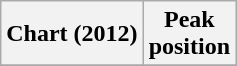<table class="wikitable sortable">
<tr>
<th align="left">Chart (2012)</th>
<th style="text-align:center;">Peak<br>position</th>
</tr>
<tr>
</tr>
</table>
